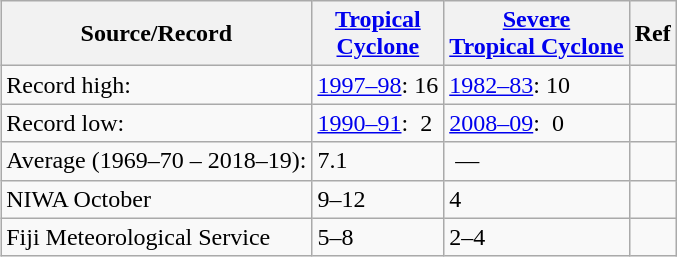<table class="wikitable" style="float:right">
<tr>
<th>Source/Record</th>
<th><a href='#'>Tropical<br>Cyclone</a></th>
<th><a href='#'>Severe<br>Tropical Cyclone</a></th>
<th>Ref</th>
</tr>
<tr>
<td>Record high:</td>
<td><a href='#'>1997–98</a>: 16</td>
<td><a href='#'>1982–83</a>: 10</td>
<td></td>
</tr>
<tr>
<td>Record low:</td>
<td><a href='#'>1990–91</a>:  2</td>
<td><a href='#'>2008–09</a>:  0</td>
<td></td>
</tr>
<tr>
<td>Average (1969–70 – 2018–19):</td>
<td>7.1</td>
<td> —</td>
<td></td>
</tr>
<tr>
<td>NIWA October</td>
<td>9–12</td>
<td>4</td>
<td></td>
</tr>
<tr>
<td>Fiji Meteorological Service</td>
<td>5–8</td>
<td>2–4</td>
<td></td>
</tr>
</table>
